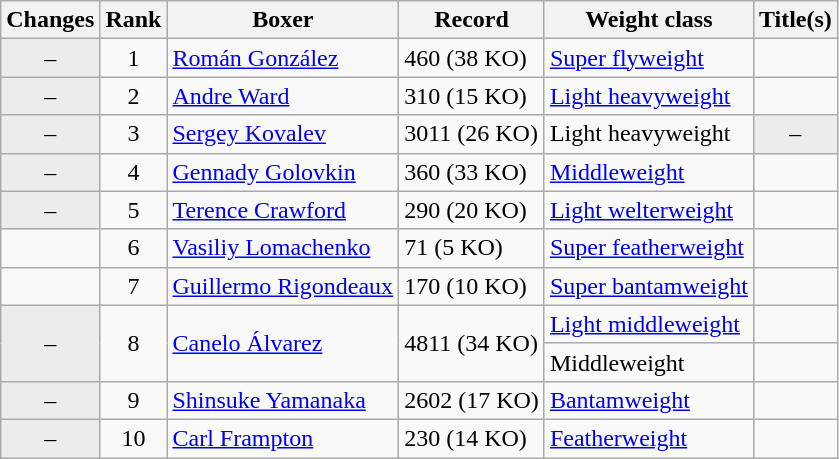<table class="wikitable ">
<tr>
<th>Changes</th>
<th>Rank</th>
<th>Boxer</th>
<th>Record</th>
<th>Weight class</th>
<th>Title(s)</th>
</tr>
<tr>
<td align=center bgcolor=#ECECEC>–</td>
<td align=center>1</td>
<td><a href='#'>Román González</a></td>
<td>460 (38 KO)</td>
<td><a href='#'>Super flyweight</a></td>
<td></td>
</tr>
<tr>
<td align=center bgcolor=#ECECEC>–</td>
<td align=center>2</td>
<td><a href='#'>Andre Ward</a></td>
<td>310 (15 KO)</td>
<td><a href='#'>Light heavyweight</a></td>
<td></td>
</tr>
<tr>
<td align=center bgcolor=#ECECEC>–</td>
<td align=center>3</td>
<td><a href='#'>Sergey Kovalev</a></td>
<td>3011 (26 KO)</td>
<td>Light heavyweight</td>
<td align=center bgcolor=#ECECEC data-sort-value="Z">–</td>
</tr>
<tr>
<td align=center bgcolor=#ECECEC>–</td>
<td align=center>4</td>
<td><a href='#'>Gennady Golovkin</a></td>
<td>360 (33 KO)</td>
<td><a href='#'>Middleweight</a></td>
<td></td>
</tr>
<tr>
<td align=center bgcolor=#ECECEC>–</td>
<td align=center>5</td>
<td><a href='#'>Terence Crawford</a></td>
<td>290 (20 KO)</td>
<td><a href='#'>Light welterweight</a></td>
<td></td>
</tr>
<tr>
<td align=center></td>
<td align=center>6</td>
<td><a href='#'>Vasiliy Lomachenko</a></td>
<td>71 (5 KO)</td>
<td><a href='#'>Super featherweight</a></td>
<td></td>
</tr>
<tr>
<td align=center></td>
<td align=center>7</td>
<td><a href='#'>Guillermo Rigondeaux</a></td>
<td>170 (10 KO)</td>
<td><a href='#'>Super bantamweight</a></td>
<td></td>
</tr>
<tr>
<td rowspan=2 align=center bgcolor=#ECECEC>–</td>
<td rowspan=2 align=center>8</td>
<td rowspan=2><a href='#'>Canelo Álvarez</a></td>
<td rowspan=2>4811 (34 KO)</td>
<td><a href='#'>Light middleweight</a></td>
<td></td>
</tr>
<tr>
<td>Middleweight</td>
<td></td>
</tr>
<tr>
<td align=center bgcolor=#ECECEC>–</td>
<td align=center>9</td>
<td><a href='#'>Shinsuke Yamanaka</a></td>
<td>2602 (17 KO)</td>
<td><a href='#'>Bantamweight</a></td>
<td></td>
</tr>
<tr>
<td align=center bgcolor=#ECECEC>–</td>
<td align=center>10</td>
<td><a href='#'>Carl Frampton</a></td>
<td>230 (14 KO)</td>
<td><a href='#'>Featherweight</a></td>
<td></td>
</tr>
</table>
